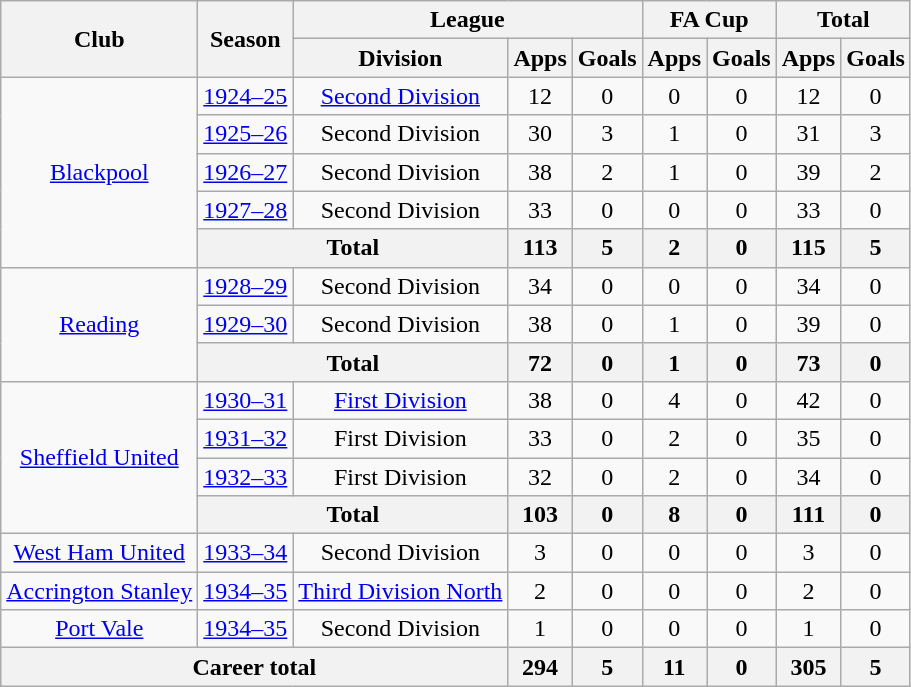<table class="wikitable" style="text-align: center;">
<tr>
<th rowspan="2">Club</th>
<th rowspan="2">Season</th>
<th colspan="3">League</th>
<th colspan="2">FA Cup</th>
<th colspan="2">Total</th>
</tr>
<tr>
<th>Division</th>
<th>Apps</th>
<th>Goals</th>
<th>Apps</th>
<th>Goals</th>
<th>Apps</th>
<th>Goals</th>
</tr>
<tr>
<td rowspan="5"><a href='#'>Blackpool</a></td>
<td><a href='#'>1924–25</a></td>
<td><a href='#'>Second Division</a></td>
<td>12</td>
<td>0</td>
<td>0</td>
<td>0</td>
<td>12</td>
<td>0</td>
</tr>
<tr>
<td><a href='#'>1925–26</a></td>
<td>Second Division</td>
<td>30</td>
<td>3</td>
<td>1</td>
<td>0</td>
<td>31</td>
<td>3</td>
</tr>
<tr>
<td><a href='#'>1926–27</a></td>
<td>Second Division</td>
<td>38</td>
<td>2</td>
<td>1</td>
<td>0</td>
<td>39</td>
<td>2</td>
</tr>
<tr>
<td><a href='#'>1927–28</a></td>
<td>Second Division</td>
<td>33</td>
<td>0</td>
<td>0</td>
<td>0</td>
<td>33</td>
<td>0</td>
</tr>
<tr>
<th colspan="2">Total</th>
<th>113</th>
<th>5</th>
<th>2</th>
<th>0</th>
<th>115</th>
<th>5</th>
</tr>
<tr>
<td rowspan="3"><a href='#'>Reading</a></td>
<td><a href='#'>1928–29</a></td>
<td>Second Division</td>
<td>34</td>
<td>0</td>
<td>0</td>
<td>0</td>
<td>34</td>
<td>0</td>
</tr>
<tr>
<td><a href='#'>1929–30</a></td>
<td>Second Division</td>
<td>38</td>
<td>0</td>
<td>1</td>
<td>0</td>
<td>39</td>
<td>0</td>
</tr>
<tr>
<th colspan="2">Total</th>
<th>72</th>
<th>0</th>
<th>1</th>
<th>0</th>
<th>73</th>
<th>0</th>
</tr>
<tr>
<td rowspan="4"><a href='#'>Sheffield United</a></td>
<td><a href='#'>1930–31</a></td>
<td><a href='#'>First Division</a></td>
<td>38</td>
<td>0</td>
<td>4</td>
<td>0</td>
<td>42</td>
<td>0</td>
</tr>
<tr>
<td><a href='#'>1931–32</a></td>
<td>First Division</td>
<td>33</td>
<td>0</td>
<td>2</td>
<td>0</td>
<td>35</td>
<td>0</td>
</tr>
<tr>
<td><a href='#'>1932–33</a></td>
<td>First Division</td>
<td>32</td>
<td>0</td>
<td>2</td>
<td>0</td>
<td>34</td>
<td>0</td>
</tr>
<tr>
<th colspan="2">Total</th>
<th>103</th>
<th>0</th>
<th>8</th>
<th>0</th>
<th>111</th>
<th>0</th>
</tr>
<tr>
<td><a href='#'>West Ham United</a></td>
<td><a href='#'>1933–34</a></td>
<td>Second Division</td>
<td>3</td>
<td>0</td>
<td>0</td>
<td>0</td>
<td>3</td>
<td>0</td>
</tr>
<tr>
<td><a href='#'>Accrington Stanley</a></td>
<td><a href='#'>1934–35</a></td>
<td><a href='#'>Third Division North</a></td>
<td>2</td>
<td>0</td>
<td>0</td>
<td>0</td>
<td>2</td>
<td>0</td>
</tr>
<tr>
<td><a href='#'>Port Vale</a></td>
<td><a href='#'>1934–35</a></td>
<td>Second Division</td>
<td>1</td>
<td>0</td>
<td>0</td>
<td>0</td>
<td>1</td>
<td>0</td>
</tr>
<tr>
<th colspan="3">Career total</th>
<th>294</th>
<th>5</th>
<th>11</th>
<th>0</th>
<th>305</th>
<th>5</th>
</tr>
</table>
